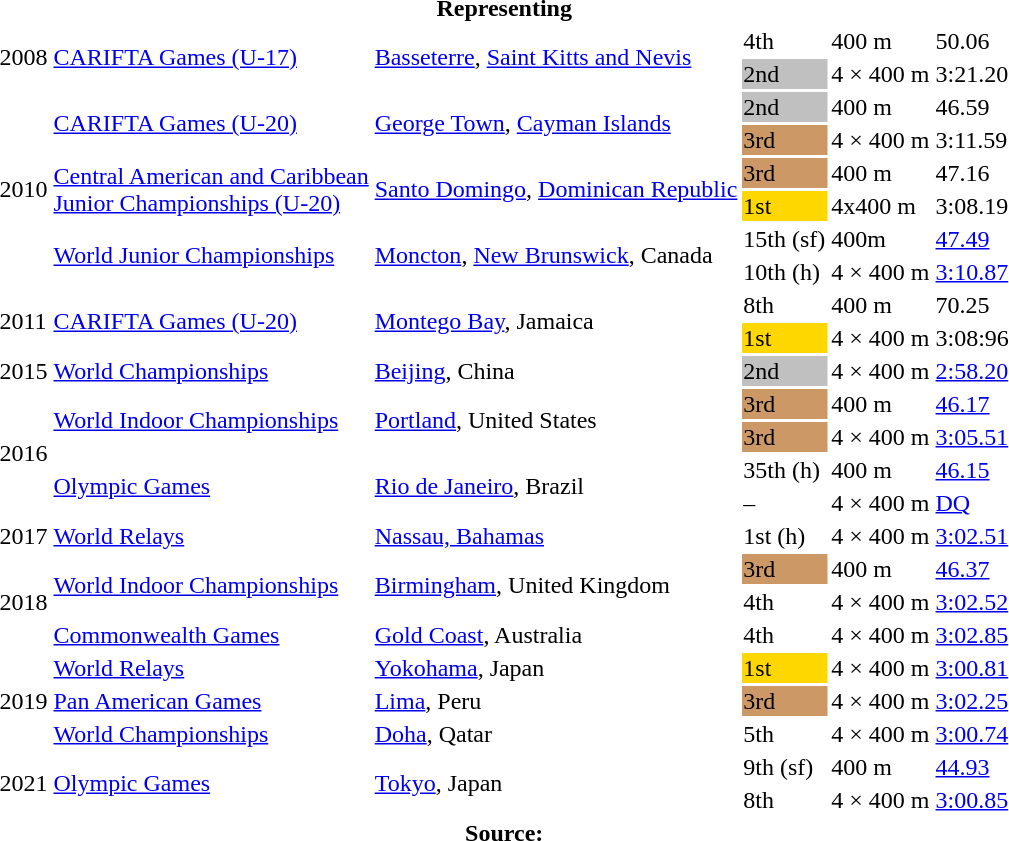<table>
<tr>
<th colspan="6">Representing </th>
</tr>
<tr>
<td rowspan = "2">2008</td>
<td rowspan = "2"><a href='#'>CARIFTA Games (U-17)</a></td>
<td rowspan = "2"><a href='#'>Basseterre</a>, <a href='#'>Saint Kitts and Nevis</a></td>
<td>4th</td>
<td>400 m</td>
<td>50.06</td>
</tr>
<tr>
<td bgcolor=silver>2nd</td>
<td>4 × 400 m</td>
<td>3:21.20</td>
</tr>
<tr>
<td rowspan = "6">2010</td>
<td rowspan = "2"><a href='#'>CARIFTA Games (U-20)</a></td>
<td rowspan = "2"><a href='#'>George Town</a>, <a href='#'>Cayman Islands</a></td>
<td bgcolor=silver>2nd</td>
<td>400 m</td>
<td>46.59</td>
</tr>
<tr>
<td bgcolor=cc9966>3rd</td>
<td>4 × 400 m</td>
<td>3:11.59</td>
</tr>
<tr>
<td rowspan = "2"><a href='#'>Central American and Caribbean<br>Junior Championships (U-20)</a></td>
<td rowspan = "2"><a href='#'>Santo Domingo</a>, <a href='#'>Dominican Republic</a></td>
<td bgcolor=cc9966>3rd</td>
<td>400 m</td>
<td>47.16</td>
</tr>
<tr>
<td bgcolor=gold>1st</td>
<td>4x400 m</td>
<td>3:08.19</td>
</tr>
<tr>
<td rowspan=2><a href='#'>World Junior Championships</a></td>
<td rowspan=2><a href='#'>Moncton</a>, <a href='#'>New Brunswick</a>, Canada</td>
<td>15th (sf)</td>
<td>400m</td>
<td><a href='#'>47.49</a></td>
</tr>
<tr>
<td>10th (h)</td>
<td>4 × 400 m</td>
<td><a href='#'>3:10.87</a></td>
</tr>
<tr>
<td rowspan = "2">2011</td>
<td rowspan = "2"><a href='#'>CARIFTA Games (U-20)</a></td>
<td rowspan = "2"><a href='#'>Montego Bay</a>, Jamaica</td>
<td>8th</td>
<td>400 m</td>
<td>70.25</td>
</tr>
<tr>
<td bgcolor=gold>1st</td>
<td>4 × 400 m</td>
<td>3:08:96</td>
</tr>
<tr>
<td>2015</td>
<td><a href='#'>World Championships</a></td>
<td><a href='#'>Beijing</a>, China</td>
<td bgcolor=silver>2nd</td>
<td>4 × 400 m</td>
<td><a href='#'>2:58.20</a></td>
</tr>
<tr>
<td rowspan=4>2016</td>
<td rowspan=2><a href='#'>World Indoor Championships</a></td>
<td rowspan=2><a href='#'>Portland</a>, United States</td>
<td bgcolor=cc9966>3rd</td>
<td>400 m</td>
<td><a href='#'>46.17</a></td>
</tr>
<tr>
<td bgcolor=cc9966>3rd</td>
<td>4 × 400 m</td>
<td><a href='#'>3:05.51</a></td>
</tr>
<tr>
<td rowspan=2><a href='#'>Olympic Games</a></td>
<td rowspan=2><a href='#'>Rio de Janeiro</a>, Brazil</td>
<td>35th (h)</td>
<td>400 m</td>
<td><a href='#'>46.15</a></td>
</tr>
<tr>
<td>–</td>
<td>4 × 400 m</td>
<td><a href='#'>DQ</a></td>
</tr>
<tr>
<td>2017</td>
<td><a href='#'>World Relays</a></td>
<td><a href='#'>Nassau, Bahamas</a></td>
<td>1st (h)</td>
<td>4 × 400 m</td>
<td><a href='#'>3:02.51</a></td>
</tr>
<tr>
<td rowspan=3>2018</td>
<td rowspan=2><a href='#'>World Indoor Championships</a></td>
<td rowspan=2><a href='#'>Birmingham</a>, United Kingdom</td>
<td bgcolor=cc9966>3rd</td>
<td>400 m</td>
<td><a href='#'>46.37</a></td>
</tr>
<tr>
<td>4th</td>
<td>4 × 400 m</td>
<td><a href='#'>3:02.52</a></td>
</tr>
<tr>
<td><a href='#'>Commonwealth Games</a></td>
<td><a href='#'>Gold Coast</a>, Australia</td>
<td>4th</td>
<td>4 × 400 m</td>
<td><a href='#'>3:02.85</a></td>
</tr>
<tr>
<td rowspan=3>2019</td>
<td><a href='#'>World Relays</a></td>
<td><a href='#'>Yokohama</a>, Japan</td>
<td bgcolor=gold>1st</td>
<td>4 × 400 m</td>
<td><a href='#'>3:00.81</a></td>
</tr>
<tr>
<td><a href='#'>Pan American Games</a></td>
<td><a href='#'>Lima</a>, Peru</td>
<td bgcolor=cc9966>3rd</td>
<td>4 × 400 m</td>
<td><a href='#'>3:02.25</a></td>
</tr>
<tr>
<td><a href='#'>World Championships</a></td>
<td><a href='#'>Doha</a>, Qatar</td>
<td>5th</td>
<td>4 × 400 m</td>
<td><a href='#'>3:00.74</a></td>
</tr>
<tr>
<td rowspan=2>2021</td>
<td rowspan=2><a href='#'>Olympic Games</a></td>
<td rowspan=2><a href='#'>Tokyo</a>, Japan</td>
<td>9th (sf)</td>
<td>400 m</td>
<td><a href='#'>44.93</a></td>
</tr>
<tr>
<td>8th</td>
<td>4 × 400 m</td>
<td><a href='#'>3:00.85</a></td>
</tr>
<tr class="sortbottom">
<td colspan="6" style="text-align:center;"><strong>Source:</strong></td>
</tr>
</table>
